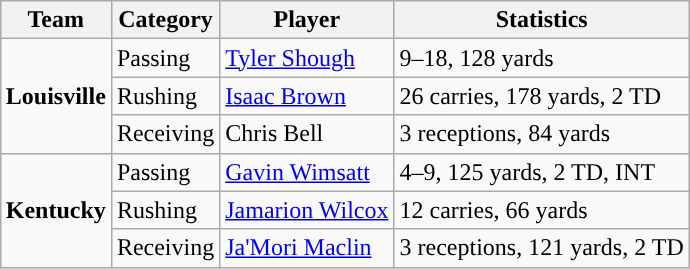<table class="wikitable" style="float: right;">
<tr>
<th>Team</th>
<th>Category</th>
<th>Player</th>
<th>Statistics</th>
</tr>
<tr>
<td rowspan=3><strong>Louisville</strong></td>
<td>Passing</td>
<td><a href='#'>Tyler Shough</a></td>
<td>9–18, 128 yards</td>
</tr>
<tr>
<td>Rushing</td>
<td><a href='#'>Isaac Brown</a></td>
<td>26 carries, 178 yards, 2 TD</td>
</tr>
<tr>
<td>Receiving</td>
<td>Chris Bell</td>
<td>3 receptions, 84 yards</td>
</tr>
<tr>
<td rowspan=3><strong>Kentucky</strong></td>
<td>Passing</td>
<td><a href='#'>Gavin Wimsatt</a></td>
<td>4–9, 125 yards, 2 TD, INT</td>
</tr>
<tr>
<td>Rushing</td>
<td><a href='#'>Jamarion Wilcox</a></td>
<td>12  carries, 66 yards</td>
</tr>
<tr>
<td>Receiving</td>
<td><a href='#'>Ja'Mori Maclin</a></td>
<td>3 receptions, 121 yards, 2 TD</td>
</tr>
</table>
